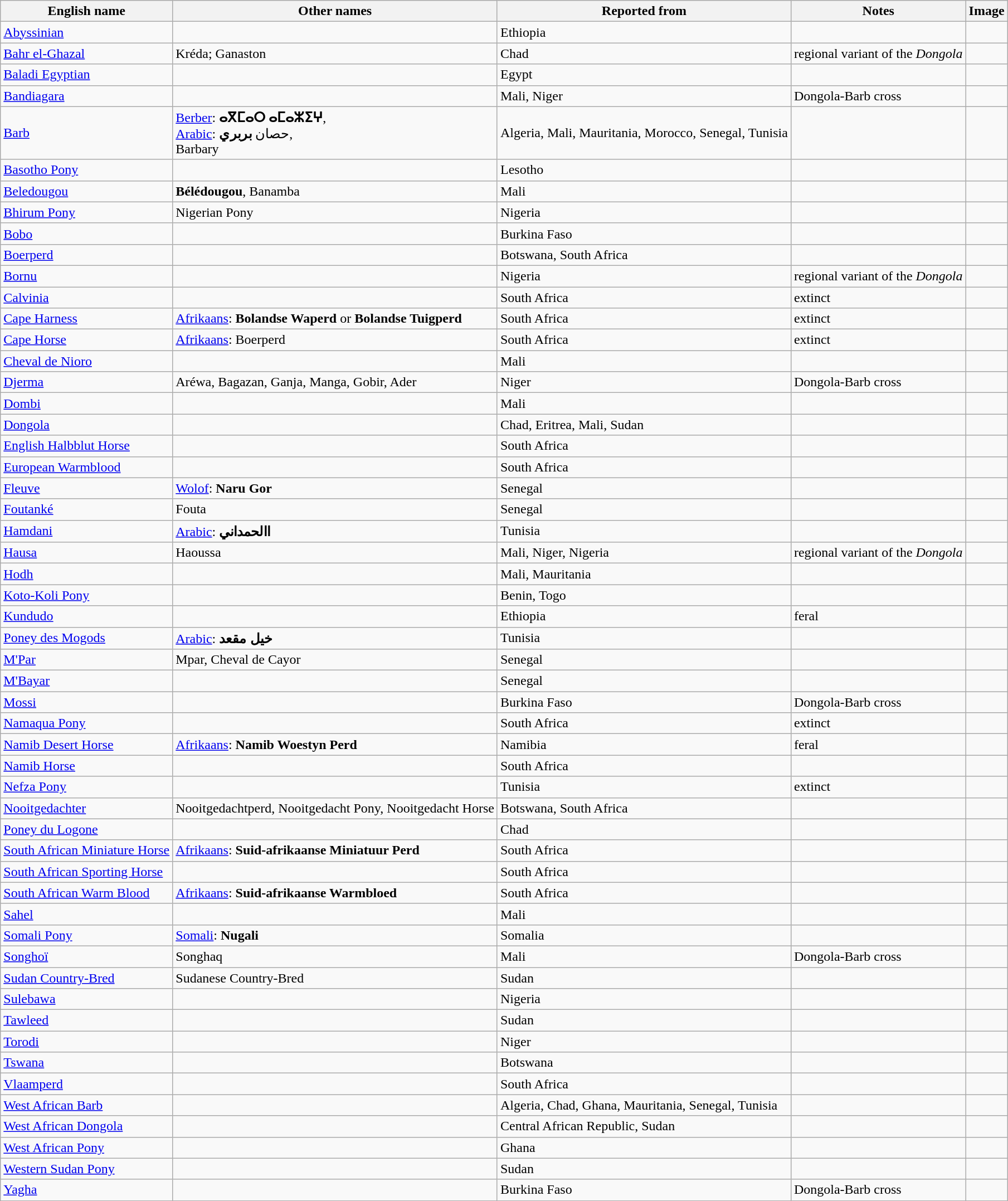<table class="wikitable">
<tr>
<th>English name</th>
<th>Other names</th>
<th>Reported from</th>
<th>Notes</th>
<th>Image</th>
</tr>
<tr>
<td><a href='#'>Abyssinian</a></td>
<td></td>
<td>Ethiopia</td>
<td></td>
<td></td>
</tr>
<tr>
<td><a href='#'>Bahr el-Ghazal</a></td>
<td>Kréda; Ganaston</td>
<td>Chad</td>
<td>regional variant of the <em>Dongola</em></td>
<td></td>
</tr>
<tr>
<td><a href='#'>Baladi Egyptian</a></td>
<td></td>
<td>Egypt</td>
<td></td>
<td></td>
</tr>
<tr>
<td><a href='#'>Bandiagara</a></td>
<td></td>
<td>Mali, Niger</td>
<td>Dongola-Barb cross</td>
<td></td>
</tr>
<tr>
<td><a href='#'>Barb</a></td>
<td><a href='#'>Berber</a>: <strong>ⴰⴳⵎⴰⵔ ⴰⵎⴰⵣⵉⵖ</strong>,<br> <a href='#'>Arabic</a>: حصان <strong>بربري</strong>,<br> Barbary</td>
<td>Algeria, Mali, Mauritania, Morocco, Senegal, Tunisia</td>
<td></td>
<td></td>
</tr>
<tr>
<td><a href='#'>Basotho Pony</a></td>
<td></td>
<td>Lesotho</td>
<td></td>
<td></td>
</tr>
<tr>
<td><a href='#'>Beledougou</a></td>
<td><strong>Bélédougou</strong>, Banamba</td>
<td>Mali</td>
<td></td>
<td></td>
</tr>
<tr>
<td><a href='#'>Bhirum Pony</a></td>
<td>Nigerian Pony</td>
<td>Nigeria</td>
<td></td>
<td></td>
</tr>
<tr>
<td><a href='#'>Bobo</a></td>
<td></td>
<td>Burkina Faso</td>
<td></td>
<td></td>
</tr>
<tr>
<td><a href='#'>Boerperd</a></td>
<td></td>
<td>Botswana, South Africa</td>
<td></td>
<td></td>
</tr>
<tr>
<td><a href='#'>Bornu</a></td>
<td></td>
<td>Nigeria</td>
<td>regional variant of the <em>Dongola</em></td>
<td></td>
</tr>
<tr>
<td><a href='#'>Calvinia</a></td>
<td></td>
<td>South Africa</td>
<td>extinct</td>
<td></td>
</tr>
<tr>
<td><a href='#'>Cape Harness</a></td>
<td><a href='#'>Afrikaans</a>: <strong>Bolandse Waperd</strong> or <strong>Bolandse Tuigperd</strong></td>
<td>South Africa</td>
<td>extinct</td>
<td></td>
</tr>
<tr>
<td><a href='#'>Cape Horse</a></td>
<td><a href='#'>Afrikaans</a>: Boerperd</td>
<td>South Africa</td>
<td>extinct</td>
<td></td>
</tr>
<tr>
<td><a href='#'>Cheval de Nioro</a></td>
<td></td>
<td>Mali</td>
<td></td>
<td></td>
</tr>
<tr>
<td><a href='#'>Djerma</a></td>
<td>Aréwa, Bagazan, Ganja, Manga, Gobir, Ader</td>
<td>Niger</td>
<td>Dongola-Barb cross</td>
<td></td>
</tr>
<tr>
<td><a href='#'>Dombi</a></td>
<td></td>
<td>Mali</td>
<td></td>
<td></td>
</tr>
<tr>
<td><a href='#'>Dongola</a></td>
<td></td>
<td>Chad, Eritrea, Mali, Sudan</td>
<td></td>
<td></td>
</tr>
<tr>
<td><a href='#'>English Halbblut Horse</a></td>
<td></td>
<td>South Africa</td>
<td></td>
<td></td>
</tr>
<tr>
<td><a href='#'>European Warmblood</a></td>
<td></td>
<td>South Africa</td>
<td></td>
<td></td>
</tr>
<tr>
<td><a href='#'>Fleuve</a></td>
<td><a href='#'>Wolof</a>: <strong>Naru Gor</strong></td>
<td>Senegal</td>
<td></td>
<td></td>
</tr>
<tr>
<td><a href='#'>Foutanké</a></td>
<td>Fouta</td>
<td>Senegal</td>
<td></td>
<td></td>
</tr>
<tr>
<td><a href='#'>Hamdani</a></td>
<td><a href='#'>Arabic</a>: <strong>االحمداني</strong></td>
<td>Tunisia</td>
<td></td>
<td></td>
</tr>
<tr>
<td><a href='#'>Hausa</a></td>
<td>Haoussa</td>
<td>Mali, Niger, Nigeria</td>
<td>regional variant of the <em>Dongola</em></td>
<td></td>
</tr>
<tr>
<td><a href='#'>Hodh</a></td>
<td></td>
<td>Mali, Mauritania</td>
<td></td>
<td></td>
</tr>
<tr>
<td><a href='#'>Koto-Koli Pony</a></td>
<td></td>
<td>Benin, Togo</td>
<td></td>
<td></td>
</tr>
<tr>
<td><a href='#'>Kundudo</a></td>
<td></td>
<td>Ethiopia</td>
<td>feral</td>
<td></td>
</tr>
<tr>
<td><a href='#'>Poney des Mogods</a></td>
<td><a href='#'>Arabic</a>: <strong>خيل مقعد</strong></td>
<td>Tunisia</td>
<td></td>
<td></td>
</tr>
<tr>
<td><a href='#'>M'Par</a></td>
<td>Mpar, Cheval de Cayor</td>
<td>Senegal</td>
<td></td>
<td></td>
</tr>
<tr>
<td><a href='#'>M'Bayar</a></td>
<td></td>
<td>Senegal</td>
<td></td>
<td></td>
</tr>
<tr>
<td><a href='#'>Mossi</a></td>
<td></td>
<td>Burkina Faso</td>
<td>Dongola-Barb cross</td>
<td></td>
</tr>
<tr>
<td><a href='#'>Namaqua Pony</a></td>
<td></td>
<td>South Africa</td>
<td>extinct</td>
<td></td>
</tr>
<tr>
<td><a href='#'>Namib Desert Horse</a></td>
<td><a href='#'>Afrikaans</a>: <strong>Namib Woestyn Perd</strong></td>
<td>Namibia</td>
<td>feral</td>
<td></td>
</tr>
<tr>
<td><a href='#'>Namib Horse</a></td>
<td></td>
<td>South Africa</td>
<td></td>
<td></td>
</tr>
<tr>
<td><a href='#'>Nefza Pony</a></td>
<td></td>
<td>Tunisia</td>
<td>extinct</td>
<td></td>
</tr>
<tr>
<td><a href='#'>Nooitgedachter</a></td>
<td>Nooitgedachtperd, Nooitgedacht Pony, Nooitgedacht Horse</td>
<td>Botswana, South Africa</td>
<td></td>
<td></td>
</tr>
<tr>
<td><a href='#'>Poney du Logone</a></td>
<td></td>
<td>Chad</td>
<td></td>
<td></td>
</tr>
<tr>
<td><a href='#'>South African Miniature Horse</a></td>
<td><a href='#'>Afrikaans</a>: <strong>Suid-afrikaanse Miniatuur Perd</strong></td>
<td>South Africa</td>
<td></td>
<td></td>
</tr>
<tr>
<td><a href='#'>South African Sporting Horse</a></td>
<td></td>
<td>South Africa</td>
<td></td>
<td></td>
</tr>
<tr>
<td><a href='#'>South African Warm Blood</a></td>
<td><a href='#'>Afrikaans</a>: <strong>Suid-afrikaanse Warmbloed</strong></td>
<td>South Africa</td>
<td></td>
<td></td>
</tr>
<tr>
<td><a href='#'>Sahel</a></td>
<td></td>
<td>Mali</td>
<td></td>
<td></td>
</tr>
<tr>
<td><a href='#'>Somali Pony</a></td>
<td><a href='#'>Somali</a>: <strong>Nugali</strong></td>
<td>Somalia</td>
<td></td>
<td></td>
</tr>
<tr>
<td><a href='#'>Songhoï</a></td>
<td>Songhaq</td>
<td>Mali</td>
<td>Dongola-Barb cross</td>
<td></td>
</tr>
<tr>
<td><a href='#'>Sudan Country-Bred</a></td>
<td>Sudanese Country-Bred</td>
<td>Sudan</td>
<td></td>
<td></td>
</tr>
<tr>
<td><a href='#'>Sulebawa</a></td>
<td></td>
<td>Nigeria</td>
<td></td>
<td></td>
</tr>
<tr>
<td><a href='#'>Tawleed</a></td>
<td></td>
<td>Sudan</td>
<td></td>
<td></td>
</tr>
<tr>
<td><a href='#'>Torodi</a></td>
<td></td>
<td>Niger</td>
<td></td>
<td></td>
</tr>
<tr>
<td><a href='#'>Tswana</a></td>
<td></td>
<td>Botswana</td>
<td></td>
<td></td>
</tr>
<tr>
<td><a href='#'>Vlaamperd</a></td>
<td></td>
<td>South Africa</td>
<td></td>
<td></td>
</tr>
<tr>
<td><a href='#'>West African Barb</a></td>
<td></td>
<td>Algeria, Chad, Ghana, Mauritania, Senegal, Tunisia</td>
<td></td>
<td></td>
</tr>
<tr>
<td><a href='#'>West African Dongola</a></td>
<td></td>
<td>Central African Republic, Sudan</td>
<td></td>
<td></td>
</tr>
<tr>
<td><a href='#'>West African Pony</a></td>
<td></td>
<td>Ghana</td>
<td></td>
<td></td>
</tr>
<tr>
<td><a href='#'>Western Sudan Pony</a></td>
<td></td>
<td>Sudan</td>
<td></td>
<td></td>
</tr>
<tr>
<td><a href='#'>Yagha</a></td>
<td></td>
<td>Burkina Faso</td>
<td>Dongola-Barb cross</td>
<td></td>
</tr>
</table>
